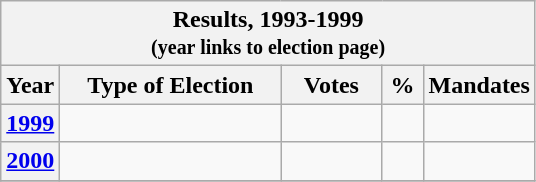<table class="wikitable">
<tr>
<th colspan="9"><strong>Results, 1993-1999<br><small>(year links to election page)</small></strong></th>
</tr>
<tr>
<th style="width: 20px">Year</th>
<th style="width:140px">Type of Election</th>
<th style="width: 60px">Votes</th>
<th style="width: 20px">%</th>
<th style="width: 20px">Mandates</th>
</tr>
<tr>
<th><a href='#'>1999</a></th>
<td></td>
<td></td>
<td></td>
<td></td>
</tr>
<tr>
<th><a href='#'>2000</a></th>
<td></td>
<td></td>
<td></td>
<td></td>
</tr>
<tr>
</tr>
</table>
